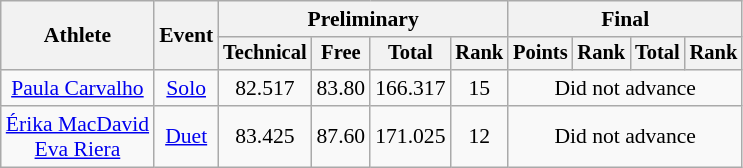<table class="wikitable" style="font-size:90%">
<tr>
<th rowspan="2">Athlete</th>
<th rowspan="2">Event</th>
<th colspan=4>Preliminary</th>
<th colspan=4>Final</th>
</tr>
<tr style="font-size:95%">
<th>Technical</th>
<th>Free</th>
<th>Total</th>
<th>Rank</th>
<th>Points</th>
<th>Rank</th>
<th>Total</th>
<th>Rank</th>
</tr>
<tr align=center>
<td rowspan=1><a href='#'>Paula Carvalho</a></td>
<td><a href='#'>Solo</a></td>
<td style="text-align:center;">82.517</td>
<td style="text-align:center;">83.80</td>
<td style="text-align:center;">166.317</td>
<td style="text-align:center;">15</td>
<td style="text-align:center;" colspan=4>Did not advance</td>
</tr>
<tr align=center>
<td rowspan=1><a href='#'>Érika MacDavid</a><br><a href='#'>Eva Riera</a></td>
<td><a href='#'>Duet</a></td>
<td style="text-align:center;">83.425</td>
<td style="text-align:center;">87.60</td>
<td style="text-align:center;">171.025</td>
<td style="text-align:center;">12</td>
<td style="text-align:center;" colspan=4>Did not advance</td>
</tr>
</table>
